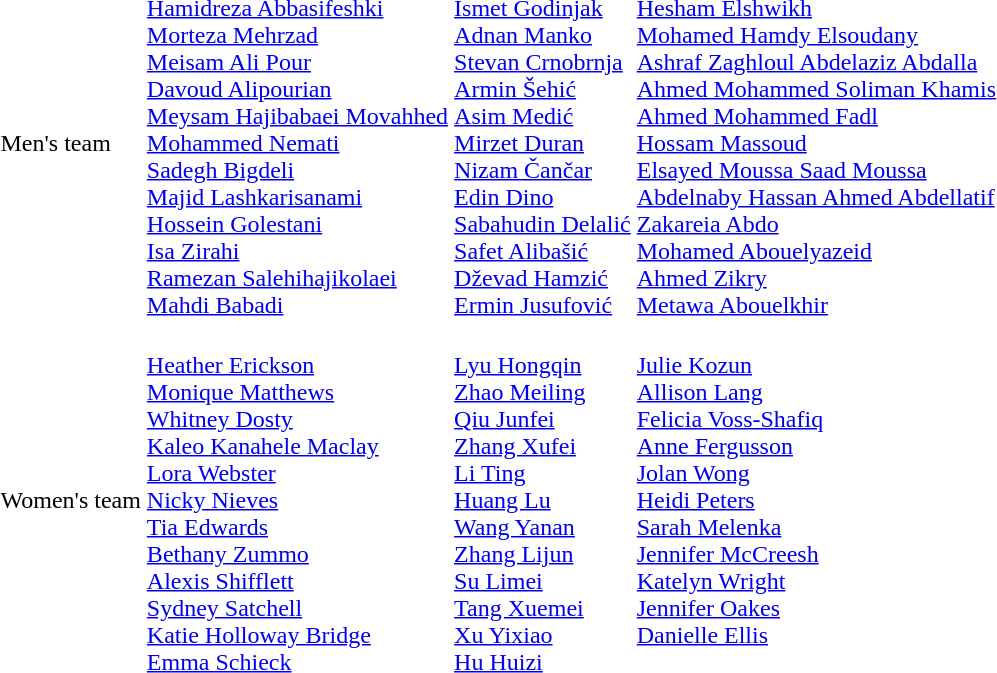<table>
<tr>
<td>Men's team<br></td>
<td nowrap><br><a href='#'>Hamidreza Abbasifeshki</a><br><a href='#'>Morteza Mehrzad</a><br><a href='#'>Meisam Ali Pour</a><br><a href='#'>Davoud Alipourian</a><br><a href='#'>Meysam Hajibabaei Movahhed</a><br><a href='#'>Mohammed Nemati</a><br><a href='#'>Sadegh Bigdeli</a><br><a href='#'>Majid Lashkarisanami</a><br><a href='#'>Hossein Golestani</a><br><a href='#'>Isa Zirahi</a><br><a href='#'>Ramezan Salehihajikolaei</a><br><a href='#'>Mahdi Babadi</a></td>
<td nowrap><br><a href='#'>Ismet Godinjak</a><br><a href='#'>Adnan Manko</a><br><a href='#'>Stevan Crnobrnja</a><br><a href='#'>Armin Šehić</a><br><a href='#'>Asim Medić</a><br><a href='#'>Mirzet Duran</a><br><a href='#'>Nizam Čančar</a><br><a href='#'>Edin Dino</a><br><a href='#'>Sabahudin Delalić</a><br><a href='#'>Safet Alibašić</a><br><a href='#'>Dževad Hamzić</a><br><a href='#'>Ermin Jusufović</a></td>
<td nowrap><br><a href='#'>Hesham Elshwikh</a><br><a href='#'>Mohamed Hamdy Elsoudany</a><br><a href='#'>Ashraf Zaghloul Abdelaziz Abdalla</a><br><a href='#'>Ahmed Mohammed Soliman Khamis</a><br><a href='#'>Ahmed Mohammed Fadl</a><br><a href='#'>Hossam Massoud</a><br><a href='#'>Elsayed Moussa Saad Moussa</a><br><a href='#'>Abdelnaby Hassan Ahmed Abdellatif</a><br><a href='#'>Zakareia Abdo</a><br><a href='#'>Mohamed Abouelyazeid</a><br><a href='#'>Ahmed Zikry</a><br><a href='#'>Metawa Abouelkhir</a></td>
</tr>
<tr>
<td>Women's team<br></td>
<td><br><a href='#'>Heather Erickson</a><br><a href='#'>Monique Matthews</a><br><a href='#'>Whitney Dosty</a><br><a href='#'>Kaleo Kanahele Maclay</a><br><a href='#'>Lora Webster</a><br><a href='#'>Nicky Nieves</a><br><a href='#'>Tia Edwards</a><br><a href='#'>Bethany Zummo</a><br><a href='#'>Alexis Shifflett</a><br><a href='#'>Sydney Satchell</a><br><a href='#'>Katie Holloway Bridge</a><br><a href='#'>Emma Schieck</a></td>
<td><br><a href='#'>Lyu Hongqin</a><br><a href='#'>Zhao Meiling</a><br><a href='#'>Qiu Junfei</a><br><a href='#'>Zhang Xufei</a><br><a href='#'>Li Ting</a><br><a href='#'>Huang Lu</a><br><a href='#'>Wang Yanan</a><br><a href='#'>Zhang Lijun</a><br><a href='#'>Su Limei</a><br><a href='#'>Tang Xuemei</a><br><a href='#'>Xu Yixiao</a><br><a href='#'>Hu Huizi</a></td>
<td valign=top><br><a href='#'>Julie Kozun</a><br><a href='#'>Allison Lang</a><br><a href='#'>Felicia Voss-Shafiq</a><br><a href='#'>Anne Fergusson</a><br><a href='#'>Jolan Wong</a><br><a href='#'>Heidi Peters</a><br><a href='#'>Sarah Melenka</a><br><a href='#'>Jennifer McCreesh</a><br><a href='#'>Katelyn Wright</a><br><a href='#'>Jennifer Oakes</a><br><a href='#'>Danielle Ellis</a></td>
</tr>
</table>
